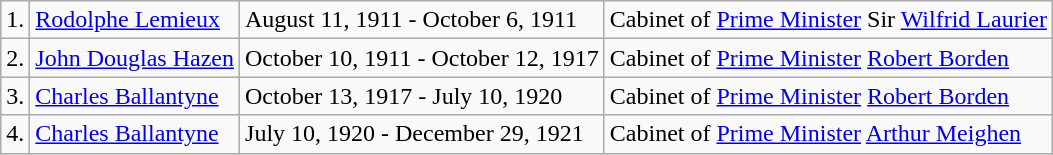<table class="wikitable">
<tr>
<td>1.</td>
<td><a href='#'>Rodolphe Lemieux</a></td>
<td>August 11, 1911 - October 6, 1911</td>
<td>Cabinet of <a href='#'>Prime Minister</a> Sir <a href='#'>Wilfrid Laurier</a></td>
</tr>
<tr>
<td>2.</td>
<td><a href='#'>John Douglas Hazen</a></td>
<td>October 10, 1911 - October 12, 1917</td>
<td>Cabinet of <a href='#'>Prime Minister</a> <a href='#'>Robert Borden</a></td>
</tr>
<tr>
<td>3.</td>
<td><a href='#'>Charles Ballantyne</a></td>
<td>October 13, 1917 - July 10, 1920</td>
<td>Cabinet of <a href='#'>Prime Minister</a> <a href='#'>Robert Borden</a></td>
</tr>
<tr>
<td>4.</td>
<td><a href='#'>Charles Ballantyne</a></td>
<td>July 10, 1920 - December 29, 1921</td>
<td>Cabinet of <a href='#'>Prime Minister</a> <a href='#'>Arthur Meighen</a></td>
</tr>
</table>
